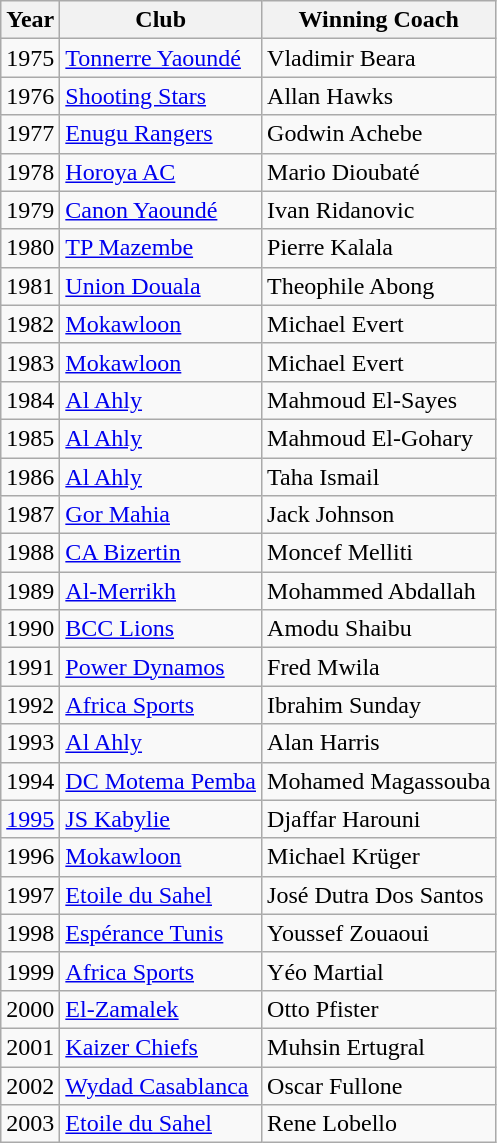<table class=wikitable>
<tr>
<th>Year</th>
<th>Club</th>
<th>Winning Coach</th>
</tr>
<tr>
<td align=center>1975</td>
<td><a href='#'>Tonnerre Yaoundé</a></td>
<td>Vladimir Beara</td>
</tr>
<tr>
<td align=center>1976</td>
<td><a href='#'>Shooting Stars</a></td>
<td>Allan Hawks</td>
</tr>
<tr>
<td align=center>1977</td>
<td><a href='#'>Enugu Rangers</a></td>
<td>Godwin Achebe</td>
</tr>
<tr>
<td align=center>1978</td>
<td><a href='#'>Horoya AC</a></td>
<td>Mario Dioubaté</td>
</tr>
<tr>
<td align=center>1979</td>
<td><a href='#'>Canon Yaoundé</a></td>
<td>Ivan Ridanovic</td>
</tr>
<tr>
<td align=center>1980</td>
<td><a href='#'>TP Mazembe</a></td>
<td>Pierre Kalala</td>
</tr>
<tr>
<td align=center>1981</td>
<td><a href='#'>Union Douala</a></td>
<td>Theophile Abong</td>
</tr>
<tr>
<td align=center>1982</td>
<td><a href='#'>Mokawloon</a></td>
<td>Michael Evert</td>
</tr>
<tr>
<td align=center>1983</td>
<td><a href='#'>Mokawloon</a></td>
<td>Michael Evert</td>
</tr>
<tr>
<td align=center>1984</td>
<td><a href='#'>Al Ahly</a></td>
<td>Mahmoud El-Sayes</td>
</tr>
<tr>
<td align=center>1985</td>
<td><a href='#'>Al Ahly</a></td>
<td>Mahmoud El-Gohary</td>
</tr>
<tr>
<td align=center>1986</td>
<td><a href='#'>Al Ahly</a></td>
<td>Taha Ismail</td>
</tr>
<tr>
<td align=center>1987</td>
<td><a href='#'>Gor Mahia</a></td>
<td>Jack Johnson</td>
</tr>
<tr>
<td align=center>1988</td>
<td><a href='#'>CA Bizertin</a></td>
<td>Moncef Melliti</td>
</tr>
<tr>
<td align=center>1989</td>
<td><a href='#'>Al-Merrikh</a></td>
<td>Mohammed Abdallah</td>
</tr>
<tr>
<td align=center>1990</td>
<td><a href='#'>BCC Lions</a></td>
<td>Amodu Shaibu</td>
</tr>
<tr>
<td align=center>1991</td>
<td><a href='#'>Power Dynamos</a></td>
<td>Fred Mwila</td>
</tr>
<tr>
<td align=center>1992</td>
<td><a href='#'>Africa Sports</a></td>
<td>Ibrahim Sunday</td>
</tr>
<tr>
<td align=center>1993</td>
<td><a href='#'>Al Ahly</a></td>
<td>Alan Harris</td>
</tr>
<tr>
<td align=center>1994</td>
<td><a href='#'>DC Motema Pemba</a></td>
<td>Mohamed Magassouba</td>
</tr>
<tr>
<td align=center><a href='#'>1995</a></td>
<td><a href='#'>JS Kabylie</a></td>
<td>Djaffar Harouni</td>
</tr>
<tr>
<td align=center>1996</td>
<td><a href='#'>Mokawloon</a></td>
<td>Michael Krüger</td>
</tr>
<tr>
<td align=center>1997</td>
<td><a href='#'>Etoile du Sahel</a></td>
<td>José Dutra Dos Santos</td>
</tr>
<tr>
<td align=center>1998</td>
<td><a href='#'>Espérance Tunis</a></td>
<td>Youssef Zouaoui</td>
</tr>
<tr>
<td align=center>1999</td>
<td><a href='#'>Africa Sports</a></td>
<td>Yéo Martial</td>
</tr>
<tr>
<td align=center>2000</td>
<td><a href='#'>El-Zamalek</a></td>
<td>Otto Pfister</td>
</tr>
<tr>
<td align=center>2001</td>
<td><a href='#'>Kaizer Chiefs</a></td>
<td>Muhsin Ertugral</td>
</tr>
<tr>
<td align=center>2002</td>
<td><a href='#'>Wydad Casablanca</a></td>
<td>Oscar Fullone</td>
</tr>
<tr>
<td align=center>2003</td>
<td><a href='#'>Etoile du Sahel</a></td>
<td>Rene Lobello</td>
</tr>
</table>
